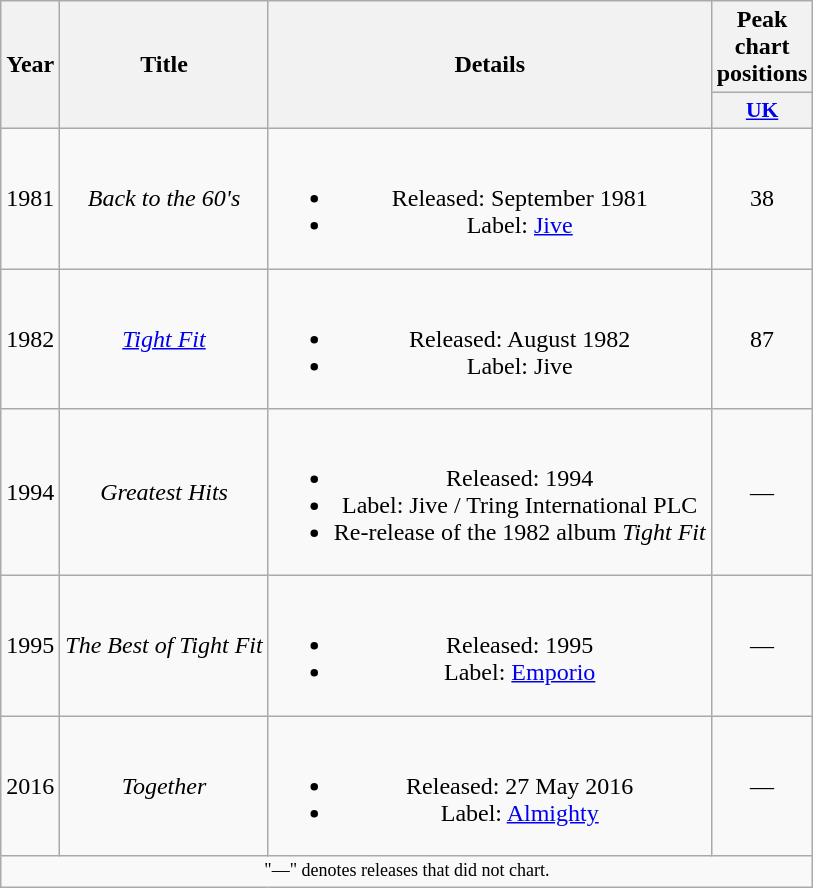<table class="wikitable" style="text-align:center;">
<tr>
<th scope="col" rowspan="2">Year</th>
<th scope="col" rowspan="2">Title</th>
<th scope="col" rowspan="2">Details</th>
<th scope="col" colspan="1">Peak chart positions</th>
</tr>
<tr>
<th scope="col" style="width:3em;font-size:90%;"><a href='#'>UK</a><br></th>
</tr>
<tr>
<td>1981</td>
<td><em>Back to the 60's</em></td>
<td><br><ul><li>Released: September 1981</li><li>Label: <a href='#'>Jive</a></li></ul></td>
<td style="text-align:center;">38</td>
</tr>
<tr>
<td>1982</td>
<td><em><a href='#'>Tight Fit</a></em></td>
<td><br><ul><li>Released: August 1982</li><li>Label: Jive</li></ul></td>
<td style="text-align:center;">87</td>
</tr>
<tr>
<td>1994</td>
<td><em>Greatest Hits</em></td>
<td><br><ul><li>Released: 1994</li><li>Label: Jive / Tring International PLC</li><li>Re-release of the 1982 album <em>Tight Fit</em></li></ul></td>
<td>—</td>
</tr>
<tr>
<td>1995</td>
<td><em>The Best of Tight Fit</em></td>
<td><br><ul><li>Released: 1995</li><li>Label: <a href='#'>Emporio</a></li></ul></td>
<td>—</td>
</tr>
<tr>
<td>2016</td>
<td><em>Together</em></td>
<td><br><ul><li>Released: 27 May 2016</li><li>Label: <a href='#'>Almighty</a></li></ul></td>
<td>—</td>
</tr>
<tr>
<td colspan="7" style="text-align:center; font-size:9pt;">"—" denotes releases that did not chart.</td>
</tr>
</table>
